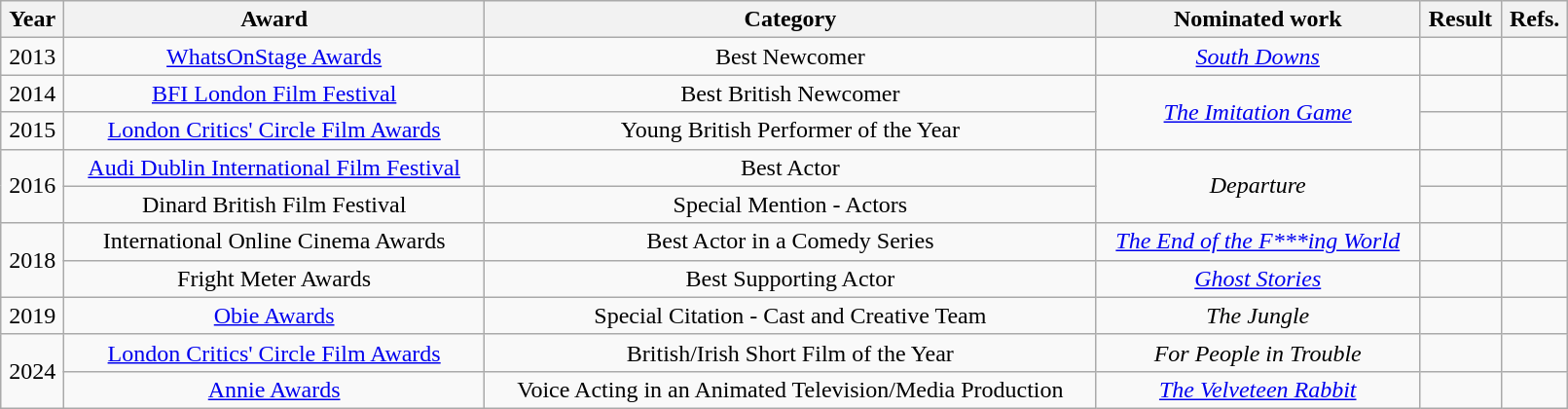<table class="wikitable" width = 85%  style="text-align:center">
<tr>
<th>Year</th>
<th>Award</th>
<th>Category</th>
<th>Nominated work</th>
<th>Result</th>
<th>Refs.</th>
</tr>
<tr>
<td>2013</td>
<td><a href='#'>WhatsOnStage Awards</a></td>
<td>Best Newcomer</td>
<td><em><a href='#'>South Downs</a></em></td>
<td></td>
<td></td>
</tr>
<tr>
<td>2014</td>
<td><a href='#'>BFI London Film Festival</a></td>
<td>Best British Newcomer</td>
<td rowspan="2"><em><a href='#'>The Imitation Game</a></em></td>
<td></td>
<td align="center"></td>
</tr>
<tr>
<td>2015</td>
<td><a href='#'>London Critics' Circle Film Awards</a></td>
<td>Young British Performer of the Year</td>
<td></td>
<td align="center"></td>
</tr>
<tr>
<td rowspan="2">2016</td>
<td><a href='#'>Audi Dublin International Film Festival</a></td>
<td>Best Actor</td>
<td rowspan="2"><em>Departure</em></td>
<td></td>
<td align="center"></td>
</tr>
<tr>
<td>Dinard British Film Festival</td>
<td>Special Mention - Actors</td>
<td></td>
<td></td>
</tr>
<tr>
<td rowspan="2">2018</td>
<td>International Online Cinema Awards</td>
<td>Best Actor in a Comedy Series</td>
<td><em><a href='#'>The End of the F***ing World</a></em></td>
<td></td>
<td></td>
</tr>
<tr>
<td>Fright Meter Awards</td>
<td>Best Supporting Actor</td>
<td><em><a href='#'>Ghost Stories</a></em></td>
<td></td>
<td align="center"></td>
</tr>
<tr>
<td>2019</td>
<td><a href='#'>Obie Awards</a></td>
<td>Special Citation - Cast and Creative Team</td>
<td><em>The Jungle</em></td>
<td></td>
<td></td>
</tr>
<tr>
<td rowspan="2">2024</td>
<td><a href='#'>London Critics' Circle Film Awards</a></td>
<td>British/Irish Short Film of the Year</td>
<td><em>For People in Trouble</em></td>
<td></td>
<td></td>
</tr>
<tr>
<td><a href='#'>Annie Awards</a></td>
<td>Voice Acting in an Animated Television/Media Production</td>
<td><em><a href='#'>The Velveteen Rabbit</a></em></td>
<td></td>
<td></td>
</tr>
</table>
